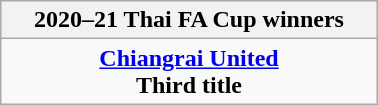<table class="wikitable" style="text-align: center; margin: 0 auto; width: 20%">
<tr>
<th>2020–21 Thai FA Cup winners</th>
</tr>
<tr>
<td align="center"><strong><a href='#'>Chiangrai United</a></strong><br><strong>Third title</strong></td>
</tr>
</table>
